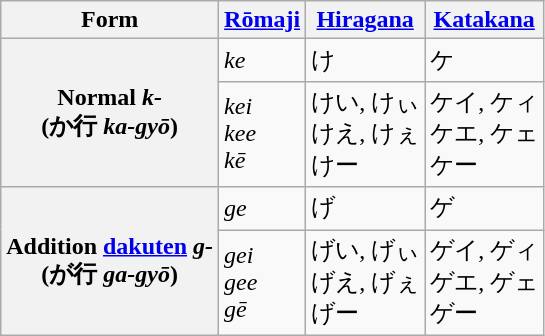<table class="wikitable">
<tr>
<th>Form</th>
<th><a href='#'>Rōmaji</a></th>
<th><a href='#'>Hiragana</a></th>
<th><a href='#'>Katakana</a></th>
</tr>
<tr>
<th rowspan="2">Normal <em>k-</em><br>(か行 <em>ka-gyō</em>)</th>
<td><em>ke</em></td>
<td>け</td>
<td>ケ</td>
</tr>
<tr>
<td><em>kei</em><br><em>kee</em><br><em>kē</em></td>
<td>けい, けぃ<br>けえ, けぇ<br>けー</td>
<td>ケイ, ケィ<br>ケエ, ケェ<br>ケー</td>
</tr>
<tr>
<th rowspan="2">Addition <a href='#'>dakuten</a> <em>g-</em><br>(が行 <em>ga-gyō</em>)</th>
<td><em>ge</em></td>
<td>げ</td>
<td>ゲ</td>
</tr>
<tr>
<td><em>gei</em><br><em>gee</em><br><em>gē</em></td>
<td>げい, げぃ<br>げえ, げぇ<br>げー</td>
<td>ゲイ, ゲィ<br>ゲエ, ゲェ<br>ゲー</td>
</tr>
</table>
